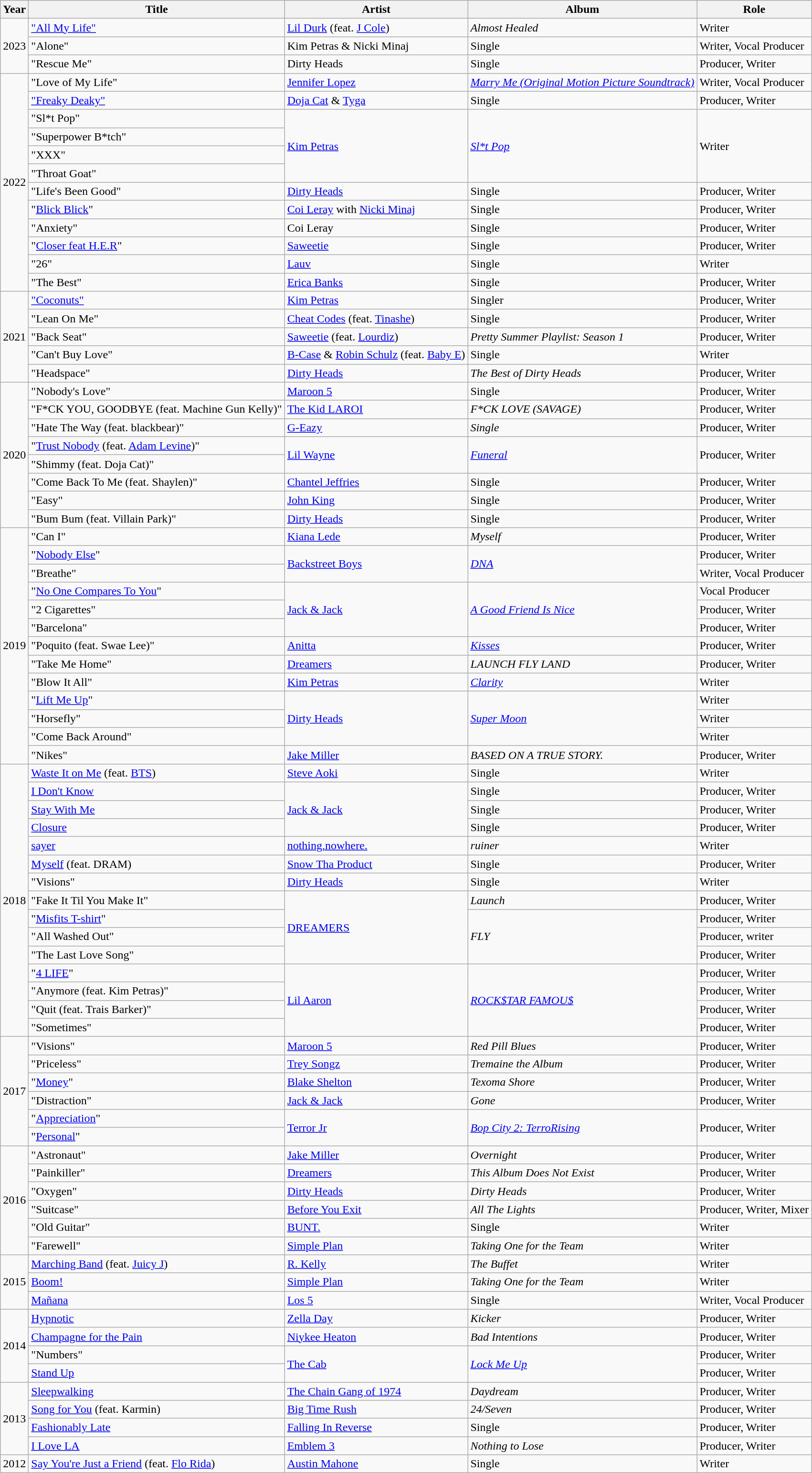<table class="wikitable mw-collapsible">
<tr>
<th>Year</th>
<th>Title</th>
<th>Artist</th>
<th>Album</th>
<th>Role</th>
</tr>
<tr>
<td rowspan="3">2023</td>
<td><a href='#'>"All My Life"</a></td>
<td><a href='#'>Lil Durk</a> (feat. <a href='#'>J Cole</a>)</td>
<td><em>Almost Healed</em></td>
<td>Writer</td>
</tr>
<tr>
<td>"Alone"</td>
<td>Kim Petras & Nicki Minaj</td>
<td>Single</td>
<td>Writer, Vocal Producer</td>
</tr>
<tr>
<td>"Rescue Me"</td>
<td>Dirty Heads</td>
<td>Single</td>
<td>Producer, Writer</td>
</tr>
<tr>
<td rowspan="12">2022</td>
<td>"Love of My Life"</td>
<td><a href='#'>Jennifer Lopez</a></td>
<td><em><a href='#'>Marry Me (Original Motion Picture Soundtrack)</a></em></td>
<td>Writer, Vocal Producer</td>
</tr>
<tr>
<td><a href='#'>"Freaky Deaky"</a></td>
<td><a href='#'>Doja Cat</a> & <a href='#'>Tyga</a></td>
<td>Single</td>
<td>Producer, Writer</td>
</tr>
<tr>
<td>"Sl*t Pop"</td>
<td rowspan="4"><a href='#'>Kim Petras</a></td>
<td rowspan="4"><a href='#'><em>Sl*t Pop</em></a></td>
<td rowspan="4">Writer</td>
</tr>
<tr>
<td>"Superpower B*tch"</td>
</tr>
<tr>
<td>"XXX"</td>
</tr>
<tr>
<td>"Throat Goat"</td>
</tr>
<tr>
<td>"Life's Been Good"</td>
<td><a href='#'>Dirty Heads</a></td>
<td>Single</td>
<td>Producer, Writer</td>
</tr>
<tr>
<td>"<a href='#'>Blick Blick</a>"</td>
<td><a href='#'>Coi Leray</a> with <a href='#'>Nicki Minaj</a></td>
<td>Single</td>
<td>Producer, Writer</td>
</tr>
<tr>
<td>"Anxiety"</td>
<td>Coi Leray</td>
<td>Single</td>
<td>Producer, Writer</td>
</tr>
<tr>
<td>"<a href='#'>Closer feat H.E.R</a>"</td>
<td><a href='#'>Saweetie</a></td>
<td>Single</td>
<td>Producer, Writer</td>
</tr>
<tr>
<td>"26"</td>
<td><a href='#'>Lauv</a></td>
<td>Single</td>
<td>Writer</td>
</tr>
<tr>
<td>"The Best"</td>
<td><a href='#'>Erica Banks</a></td>
<td>Single</td>
<td>Producer, Writer</td>
</tr>
<tr>
<td rowspan="5">2021</td>
<td><a href='#'>"Coconuts"</a></td>
<td><a href='#'>Kim Petras</a></td>
<td>Singler</td>
<td>Producer, Writer</td>
</tr>
<tr>
<td>"Lean On Me"</td>
<td><a href='#'>Cheat Codes</a> (feat. <a href='#'>Tinashe</a>)</td>
<td>Single</td>
<td>Producer, Writer</td>
</tr>
<tr>
<td>"Back Seat"</td>
<td><a href='#'>Saweetie</a> (feat. <a href='#'>Lourdiz</a>)</td>
<td><em>Pretty Summer Playlist: Season 1</em></td>
<td>Producer, Writer</td>
</tr>
<tr>
<td>"Can't Buy Love"</td>
<td><a href='#'>B-Case</a> & <a href='#'>Robin Schulz</a> (feat. <a href='#'>Baby E</a>)</td>
<td>Single</td>
<td>Writer</td>
</tr>
<tr>
<td>"Headspace"</td>
<td><a href='#'>Dirty Heads</a></td>
<td><em>The Best of Dirty Heads</em></td>
<td>Producer, Writer</td>
</tr>
<tr>
<td rowspan="8">2020</td>
<td>"Nobody's Love"</td>
<td><a href='#'>Maroon 5</a></td>
<td>Single</td>
<td>Producer, Writer</td>
</tr>
<tr>
<td>"F*CK YOU, GOODBYE (feat. Machine Gun Kelly)"</td>
<td><a href='#'>The Kid LAROI</a></td>
<td><em>F*CK LOVE (SAVAGE)</em></td>
<td>Producer, Writer</td>
</tr>
<tr>
<td>"Hate The Way (feat. blackbear)"</td>
<td><a href='#'>G-Eazy</a></td>
<td><em>Single</em></td>
<td>Producer, Writer</td>
</tr>
<tr>
<td>"<a href='#'>Trust Nobody</a> (feat. <a href='#'>Adam Levine</a>)"</td>
<td rowspan="2"><a href='#'>Lil Wayne</a></td>
<td rowspan="2"><em><a href='#'>Funeral</a></em></td>
<td rowspan="2">Producer, Writer</td>
</tr>
<tr>
<td>"Shimmy (feat. Doja Cat)"</td>
</tr>
<tr>
<td>"Come Back To Me (feat. Shaylen)"</td>
<td><a href='#'>Chantel Jeffries</a></td>
<td>Single</td>
<td>Producer, Writer</td>
</tr>
<tr>
<td>"Easy"</td>
<td><a href='#'>John King</a></td>
<td>Single</td>
<td>Producer, Writer</td>
</tr>
<tr>
<td>"Bum Bum (feat. Villain Park)"</td>
<td><a href='#'>Dirty Heads</a></td>
<td>Single</td>
<td>Producer, Writer</td>
</tr>
<tr>
<td rowspan="13">2019</td>
<td>"Can I"</td>
<td><a href='#'>Kiana Lede</a></td>
<td><em>Myself</em></td>
<td>Producer, Writer</td>
</tr>
<tr>
<td>"<a href='#'>Nobody Else</a>"</td>
<td rowspan="2"><a href='#'>Backstreet Boys</a></td>
<td rowspan="2"><em><a href='#'>DNA</a></em></td>
<td>Producer, Writer</td>
</tr>
<tr>
<td>"Breathe"</td>
<td>Writer, Vocal Producer</td>
</tr>
<tr>
<td>"<a href='#'>No One Compares To You</a>"</td>
<td rowspan="3"><a href='#'>Jack & Jack</a></td>
<td rowspan="3"><em><a href='#'>A Good Friend Is Nice</a></em></td>
<td>Vocal Producer</td>
</tr>
<tr>
<td>"2 Cigarettes"</td>
<td>Producer, Writer</td>
</tr>
<tr>
<td>"Barcelona"</td>
<td>Producer, Writer</td>
</tr>
<tr>
<td>"Poquito (feat. Swae Lee)"</td>
<td><a href='#'>Anitta</a></td>
<td><em><a href='#'>Kisses</a></em></td>
<td>Producer, Writer</td>
</tr>
<tr>
<td>"Take Me Home"</td>
<td><a href='#'>Dreamers</a></td>
<td><em>LAUNCH FLY LAND</em></td>
<td>Producer, Writer</td>
</tr>
<tr>
<td>"Blow It All"</td>
<td><a href='#'>Kim Petras</a></td>
<td><em><a href='#'>Clarity</a></em></td>
<td>Writer</td>
</tr>
<tr>
<td>"<a href='#'>Lift Me Up</a>"</td>
<td rowspan="3"><a href='#'>Dirty Heads</a></td>
<td rowspan="3"><em><a href='#'>Super Moon</a></em></td>
<td>Writer</td>
</tr>
<tr>
<td>"Horsefly"</td>
<td>Writer</td>
</tr>
<tr>
<td>"Come Back Around"</td>
<td>Writer</td>
</tr>
<tr>
<td>"Nikes"</td>
<td><a href='#'>Jake Miller</a></td>
<td><em>BASED ON A TRUE STORY.</em></td>
<td>Producer, Writer</td>
</tr>
<tr>
<td rowspan="15">2018</td>
<td><a href='#'>Waste It on Me</a> (feat. <a href='#'>BTS</a>)</td>
<td><a href='#'>Steve Aoki</a></td>
<td>Single</td>
<td>Writer</td>
</tr>
<tr>
<td><a href='#'>I Don't Know</a></td>
<td rowspan="3"><a href='#'>Jack & Jack</a></td>
<td>Single</td>
<td>Producer, Writer</td>
</tr>
<tr>
<td><a href='#'>Stay With Me</a></td>
<td>Single</td>
<td>Producer, Writer</td>
</tr>
<tr>
<td><a href='#'>Closure</a></td>
<td>Single</td>
<td>Producer, Writer</td>
</tr>
<tr>
<td><a href='#'>sayer</a></td>
<td><a href='#'>nothing,nowhere.</a></td>
<td><em>ruiner</em></td>
<td>Writer</td>
</tr>
<tr>
<td><a href='#'>Myself</a> (feat. DRAM)</td>
<td><a href='#'>Snow Tha Product</a></td>
<td>Single</td>
<td>Producer, Writer</td>
</tr>
<tr>
<td>"Visions"</td>
<td><a href='#'>Dirty Heads</a></td>
<td>Single</td>
<td>Writer</td>
</tr>
<tr>
<td>"Fake It Til You Make It"</td>
<td rowspan="4"><a href='#'>DREAMERS</a></td>
<td><em>Launch</em></td>
<td>Producer, Writer</td>
</tr>
<tr>
<td>"<a href='#'>Misfits T-shirt</a>"</td>
<td rowspan="3"><em>FLY</em></td>
<td>Producer, Writer</td>
</tr>
<tr>
<td>"All Washed Out"</td>
<td>Producer, writer</td>
</tr>
<tr>
<td>"The Last Love Song"</td>
<td>Producer, Writer</td>
</tr>
<tr>
<td>"<a href='#'>4 LIFE</a>"</td>
<td rowspan="4"><a href='#'>Lil Aaron</a></td>
<td rowspan="4"><em><a href='#'>ROCK$TAR FAMOU$</a></em></td>
<td>Producer, Writer</td>
</tr>
<tr>
<td>"Anymore (feat. Kim Petras)"</td>
<td>Producer, Writer</td>
</tr>
<tr>
<td>"Quit (feat. Trais Barker)"</td>
<td>Producer, Writer</td>
</tr>
<tr>
<td>"Sometimes"</td>
<td>Producer, Writer</td>
</tr>
<tr>
<td rowspan="6">2017</td>
<td>"Visions"</td>
<td><a href='#'>Maroon 5</a></td>
<td><em>Red Pill Blues</em></td>
<td>Producer, Writer</td>
</tr>
<tr>
<td>"Priceless"</td>
<td><a href='#'>Trey Songz</a></td>
<td><em>Tremaine the Album</em></td>
<td>Producer, Writer</td>
</tr>
<tr>
<td>"<a href='#'>Money</a>"</td>
<td><a href='#'>Blake Shelton</a></td>
<td><em>Texoma Shore</em></td>
<td>Producer, Writer</td>
</tr>
<tr>
<td>"Distraction"</td>
<td><a href='#'>Jack & Jack</a></td>
<td><em>Gone</em></td>
<td>Producer, Writer</td>
</tr>
<tr>
<td>"<a href='#'>Appreciation</a>"</td>
<td rowspan="2"><a href='#'>Terror Jr</a></td>
<td rowspan="2"><em><a href='#'>Bop City 2: TerroRising</a></em></td>
<td rowspan="2">Producer, Writer</td>
</tr>
<tr>
<td>"<a href='#'>Personal</a>"</td>
</tr>
<tr>
<td rowspan="6">2016</td>
<td>"Astronaut"</td>
<td><a href='#'>Jake Miller</a></td>
<td><em>Overnight</em></td>
<td>Producer, Writer</td>
</tr>
<tr>
<td>"Painkiller"</td>
<td><a href='#'>Dreamers</a></td>
<td><em>This Album Does Not Exist</em></td>
<td>Producer, Writer</td>
</tr>
<tr>
<td>"Oxygen"</td>
<td><a href='#'>Dirty Heads</a></td>
<td><em>Dirty Heads</em></td>
<td>Producer, Writer</td>
</tr>
<tr>
<td>"Suitcase"</td>
<td><a href='#'>Before You Exit</a></td>
<td><em>All The Lights</em></td>
<td>Producer, Writer, Mixer</td>
</tr>
<tr>
<td>"Old Guitar"</td>
<td><a href='#'>BUNT.</a></td>
<td>Single</td>
<td>Writer</td>
</tr>
<tr>
<td>"Farewell"</td>
<td><a href='#'>Simple Plan</a></td>
<td><em>Taking One for the Team</em></td>
<td>Writer</td>
</tr>
<tr>
<td rowspan="3">2015</td>
<td><a href='#'>Marching Band</a> (feat. <a href='#'>Juicy J</a>)</td>
<td><a href='#'>R. Kelly</a></td>
<td><em>The Buffet</em></td>
<td>Writer</td>
</tr>
<tr>
<td><a href='#'>Boom!</a></td>
<td><a href='#'>Simple Plan</a></td>
<td><em>Taking One for the Team</em></td>
<td>Writer</td>
</tr>
<tr>
<td><a href='#'>Mañana</a></td>
<td><a href='#'>Los 5</a></td>
<td>Single</td>
<td>Writer, Vocal Producer</td>
</tr>
<tr>
<td rowspan="4">2014</td>
<td><a href='#'>Hypnotic</a></td>
<td><a href='#'>Zella Day</a></td>
<td><em>Kicker</em></td>
<td>Producer, Writer</td>
</tr>
<tr>
<td><a href='#'>Champagne for the Pain</a></td>
<td><a href='#'>Niykee Heaton</a></td>
<td><em>Bad Intentions</em></td>
<td>Producer, Writer</td>
</tr>
<tr>
<td>"Numbers"</td>
<td rowspan="2"><a href='#'>The Cab</a></td>
<td rowspan="2"><em><a href='#'>Lock Me Up</a></em></td>
<td>Producer, Writer</td>
</tr>
<tr>
<td><a href='#'>Stand Up</a></td>
<td>Producer, Writer</td>
</tr>
<tr>
<td rowspan="4">2013</td>
<td><a href='#'>Sleepwalking</a></td>
<td><a href='#'>The Chain Gang of 1974</a></td>
<td><em>Daydream</em></td>
<td>Producer, Writer</td>
</tr>
<tr>
<td><a href='#'>Song for You</a> (feat. Karmin)</td>
<td><a href='#'>Big Time Rush</a></td>
<td><em>24/Seven</em></td>
<td>Producer, Writer</td>
</tr>
<tr>
<td><a href='#'>Fashionably Late</a></td>
<td><a href='#'>Falling In Reverse</a></td>
<td>Single</td>
<td>Producer, Writer</td>
</tr>
<tr>
<td><a href='#'>I Love LA</a></td>
<td><a href='#'>Emblem 3</a></td>
<td><em>Nothing to Lose</em></td>
<td>Producer, Writer</td>
</tr>
<tr>
<td>2012</td>
<td><a href='#'>Say You're Just a Friend</a> (feat. <a href='#'>Flo Rida</a>)</td>
<td><a href='#'>Austin Mahone</a></td>
<td>Single</td>
<td>Writer</td>
</tr>
</table>
